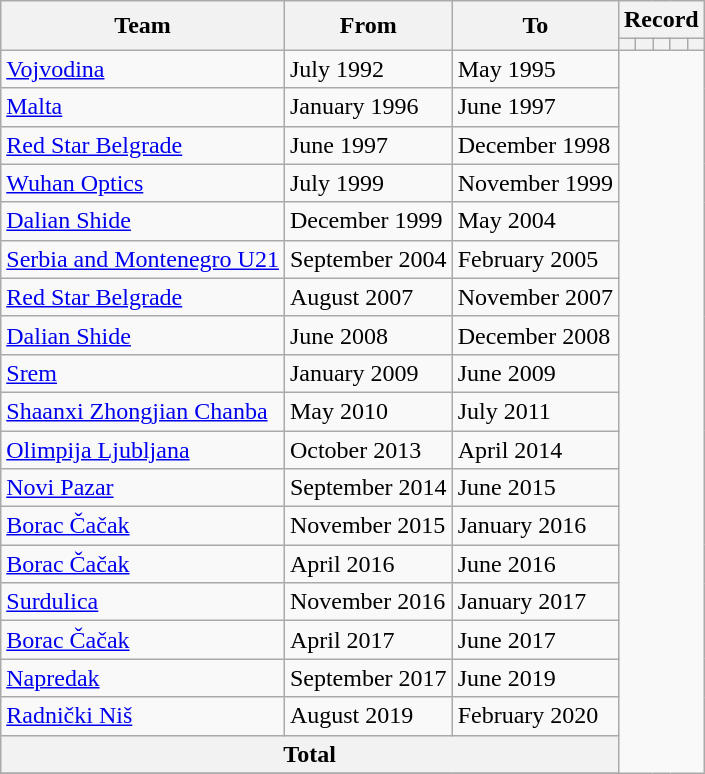<table class=wikitable style="text-align: center">
<tr>
<th rowspan=2>Team</th>
<th rowspan=2>From</th>
<th rowspan=2>To</th>
<th colspan=5>Record</th>
</tr>
<tr>
<th></th>
<th></th>
<th></th>
<th></th>
<th></th>
</tr>
<tr>
<td align=left><a href='#'>Vojvodina</a></td>
<td align=left>July 1992</td>
<td align=left>May 1995<br></td>
</tr>
<tr>
<td align=left><a href='#'>Malta</a></td>
<td align=left>January 1996</td>
<td align=left>June 1997<br></td>
</tr>
<tr>
<td align=left><a href='#'>Red Star Belgrade</a></td>
<td align=left>June 1997</td>
<td align=left>December 1998<br></td>
</tr>
<tr>
<td align=left><a href='#'>Wuhan Optics</a></td>
<td align=left>July 1999</td>
<td align=left>November 1999<br></td>
</tr>
<tr>
<td align=left><a href='#'>Dalian Shide</a></td>
<td align=left>December 1999</td>
<td align=left>May 2004<br></td>
</tr>
<tr>
<td align=left><a href='#'>Serbia and Montenegro U21</a></td>
<td align=left>September 2004</td>
<td align=left>February 2005<br></td>
</tr>
<tr>
<td align=left><a href='#'>Red Star Belgrade</a></td>
<td align=left>August 2007</td>
<td align=left>November 2007<br></td>
</tr>
<tr>
<td align=left><a href='#'>Dalian Shide</a></td>
<td align=left>June 2008</td>
<td align=left>December 2008<br></td>
</tr>
<tr>
<td align=left><a href='#'>Srem</a></td>
<td align=left>January 2009</td>
<td align=left>June 2009<br></td>
</tr>
<tr>
<td align=left><a href='#'>Shaanxi Zhongjian Chanba</a></td>
<td align=left>May 2010</td>
<td align=left>July 2011<br></td>
</tr>
<tr>
<td align=left><a href='#'>Olimpija Ljubljana</a></td>
<td align=left>October 2013</td>
<td align=left>April 2014<br></td>
</tr>
<tr>
<td align=left><a href='#'>Novi Pazar</a></td>
<td align=left>September 2014</td>
<td align=left>June 2015<br></td>
</tr>
<tr>
<td align=left><a href='#'>Borac Čačak</a></td>
<td align=left>November 2015</td>
<td align=left>January 2016<br></td>
</tr>
<tr>
<td align=left><a href='#'>Borac Čačak</a></td>
<td align=left>April 2016</td>
<td align=left>June 2016<br></td>
</tr>
<tr>
<td align=left><a href='#'>Surdulica</a></td>
<td align=left>November 2016</td>
<td align=left>January 2017<br></td>
</tr>
<tr>
<td align=left><a href='#'>Borac Čačak</a></td>
<td align=left>April 2017</td>
<td align=left>June 2017<br></td>
</tr>
<tr>
<td align=left><a href='#'>Napredak</a></td>
<td align=left>September 2017</td>
<td align=left>June 2019<br></td>
</tr>
<tr>
<td align=left><a href='#'>Radnički Niš</a></td>
<td align=left>August 2019</td>
<td align=left>February 2020<br></td>
</tr>
<tr>
<th colspan=3>Total<br></th>
</tr>
<tr>
</tr>
</table>
